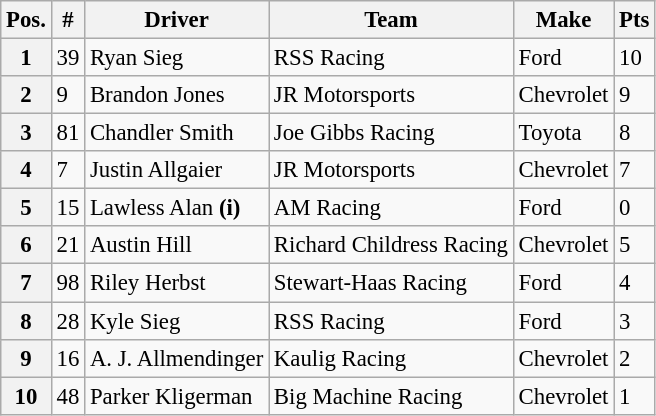<table class="wikitable" style="font-size:95%">
<tr>
<th>Pos.</th>
<th>#</th>
<th>Driver</th>
<th>Team</th>
<th>Make</th>
<th>Pts</th>
</tr>
<tr>
<th>1</th>
<td>39</td>
<td>Ryan Sieg</td>
<td>RSS Racing</td>
<td>Ford</td>
<td>10</td>
</tr>
<tr>
<th>2</th>
<td>9</td>
<td>Brandon Jones</td>
<td>JR Motorsports</td>
<td>Chevrolet</td>
<td>9</td>
</tr>
<tr>
<th>3</th>
<td>81</td>
<td>Chandler Smith</td>
<td>Joe Gibbs Racing</td>
<td>Toyota</td>
<td>8</td>
</tr>
<tr>
<th>4</th>
<td>7</td>
<td>Justin Allgaier</td>
<td>JR Motorsports</td>
<td>Chevrolet</td>
<td>7</td>
</tr>
<tr>
<th>5</th>
<td>15</td>
<td>Lawless Alan <strong>(i)</strong></td>
<td>AM Racing</td>
<td>Ford</td>
<td>0</td>
</tr>
<tr>
<th>6</th>
<td>21</td>
<td>Austin Hill</td>
<td>Richard Childress Racing</td>
<td>Chevrolet</td>
<td>5</td>
</tr>
<tr>
<th>7</th>
<td>98</td>
<td>Riley Herbst</td>
<td>Stewart-Haas Racing</td>
<td>Ford</td>
<td>4</td>
</tr>
<tr>
<th>8</th>
<td>28</td>
<td>Kyle Sieg</td>
<td>RSS Racing</td>
<td>Ford</td>
<td>3</td>
</tr>
<tr>
<th>9</th>
<td>16</td>
<td>A. J. Allmendinger</td>
<td>Kaulig Racing</td>
<td>Chevrolet</td>
<td>2</td>
</tr>
<tr>
<th>10</th>
<td>48</td>
<td>Parker Kligerman</td>
<td>Big Machine Racing</td>
<td>Chevrolet</td>
<td>1</td>
</tr>
</table>
